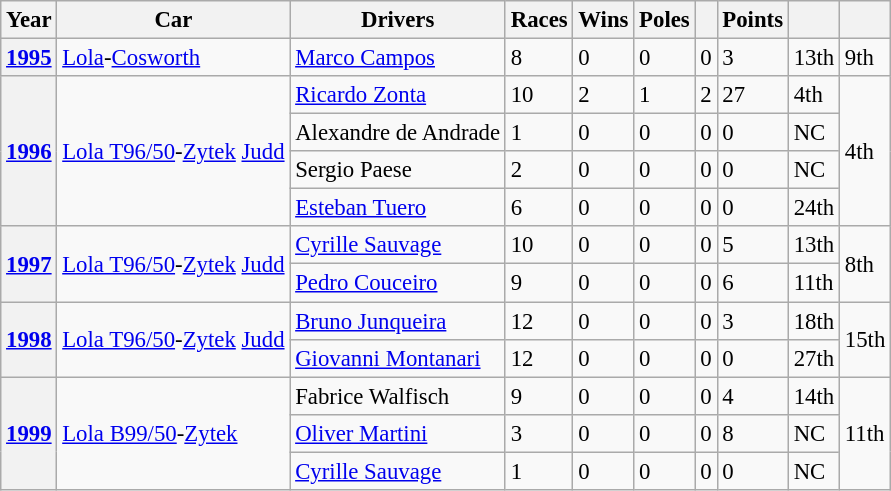<table class="wikitable" style="font-size:95%">
<tr>
<th>Year</th>
<th>Car</th>
<th>Drivers</th>
<th>Races</th>
<th>Wins</th>
<th>Poles</th>
<th></th>
<th>Points</th>
<th></th>
<th></th>
</tr>
<tr>
<th><a href='#'>1995</a></th>
<td><a href='#'>Lola</a>-<a href='#'>Cosworth</a></td>
<td> <a href='#'>Marco Campos</a></td>
<td>8</td>
<td>0</td>
<td>0</td>
<td>0</td>
<td>3</td>
<td>13th</td>
<td>9th</td>
</tr>
<tr>
<th rowspan=4><a href='#'>1996</a></th>
<td rowspan=4><a href='#'>Lola T96/50</a>-<a href='#'>Zytek</a> <a href='#'>Judd</a></td>
<td> <a href='#'>Ricardo Zonta</a></td>
<td>10</td>
<td>2</td>
<td>1</td>
<td>2</td>
<td>27</td>
<td>4th</td>
<td rowspan=4>4th</td>
</tr>
<tr>
<td> Alexandre de Andrade</td>
<td>1</td>
<td>0</td>
<td>0</td>
<td>0</td>
<td>0</td>
<td>NC</td>
</tr>
<tr>
<td> Sergio Paese</td>
<td>2</td>
<td>0</td>
<td>0</td>
<td>0</td>
<td>0</td>
<td>NC</td>
</tr>
<tr>
<td> <a href='#'>Esteban Tuero</a></td>
<td>6</td>
<td>0</td>
<td>0</td>
<td>0</td>
<td>0</td>
<td>24th</td>
</tr>
<tr>
<th rowspan=2><a href='#'>1997</a></th>
<td rowspan=2><a href='#'>Lola T96/50</a>-<a href='#'>Zytek</a> <a href='#'>Judd</a></td>
<td> <a href='#'>Cyrille Sauvage</a></td>
<td>10</td>
<td>0</td>
<td>0</td>
<td>0</td>
<td>5</td>
<td>13th</td>
<td rowspan=2>8th</td>
</tr>
<tr>
<td> <a href='#'>Pedro Couceiro</a></td>
<td>9</td>
<td>0</td>
<td>0</td>
<td>0</td>
<td>6</td>
<td>11th</td>
</tr>
<tr>
<th rowspan=2><a href='#'>1998</a></th>
<td rowspan=2><a href='#'>Lola T96/50</a>-<a href='#'>Zytek</a> <a href='#'>Judd</a></td>
<td> <a href='#'>Bruno Junqueira</a></td>
<td>12</td>
<td>0</td>
<td>0</td>
<td>0</td>
<td>3</td>
<td>18th</td>
<td rowspan=2>15th</td>
</tr>
<tr>
<td> <a href='#'>Giovanni Montanari</a></td>
<td>12</td>
<td>0</td>
<td>0</td>
<td>0</td>
<td>0</td>
<td>27th</td>
</tr>
<tr>
<th rowspan=3><a href='#'>1999</a></th>
<td rowspan=3><a href='#'>Lola B99/50</a>-<a href='#'>Zytek</a></td>
<td> Fabrice Walfisch</td>
<td>9</td>
<td>0</td>
<td>0</td>
<td>0</td>
<td>4</td>
<td>14th</td>
<td rowspan=3>11th</td>
</tr>
<tr>
<td> <a href='#'>Oliver Martini</a></td>
<td>3</td>
<td>0</td>
<td>0</td>
<td>0</td>
<td>8</td>
<td>NC</td>
</tr>
<tr>
<td> <a href='#'>Cyrille Sauvage</a></td>
<td>1</td>
<td>0</td>
<td>0</td>
<td>0</td>
<td>0</td>
<td>NC</td>
</tr>
</table>
